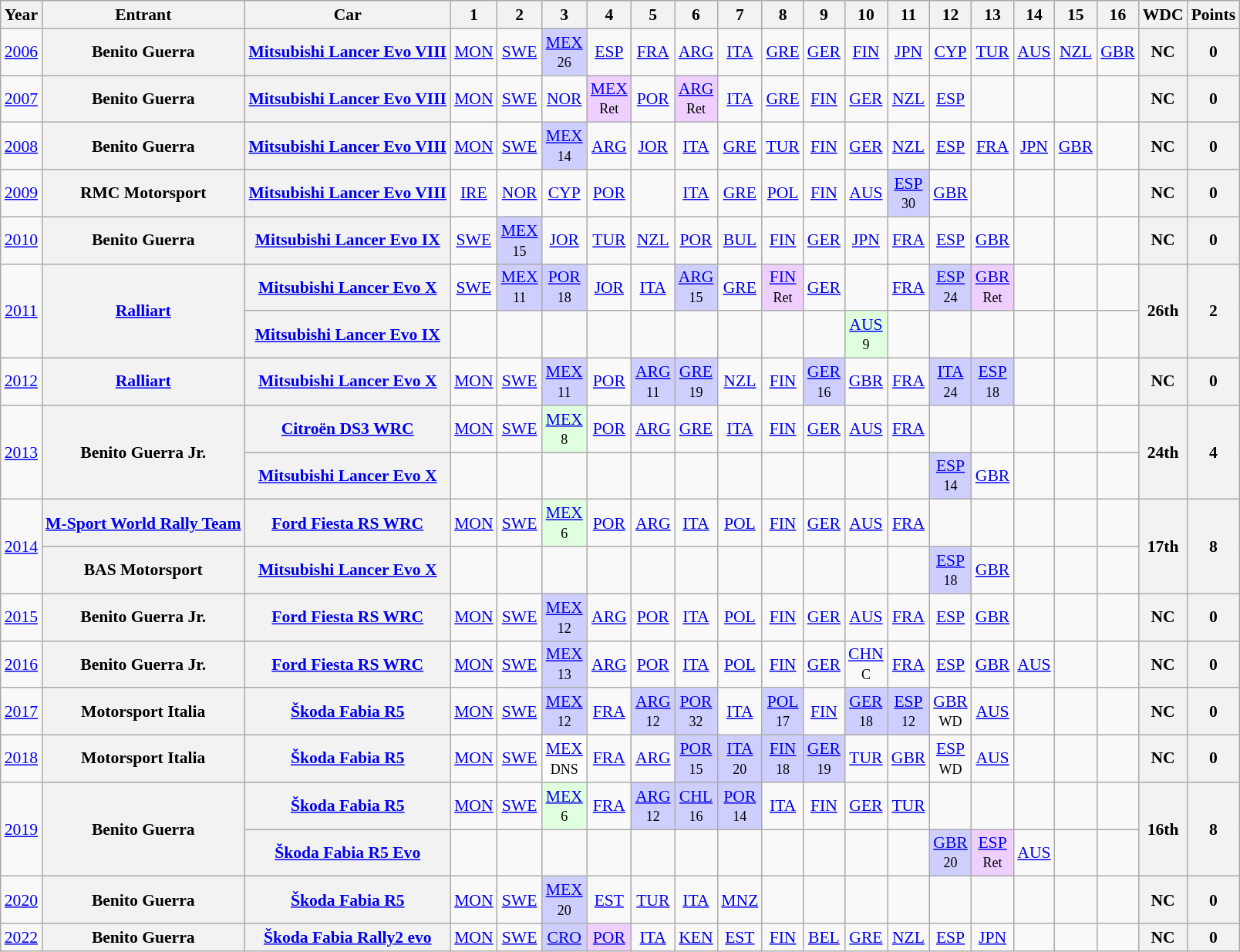<table class="wikitable" border="1" style="text-align:center; font-size:90%;">
<tr>
<th>Year</th>
<th>Entrant</th>
<th>Car</th>
<th>1</th>
<th>2</th>
<th>3</th>
<th>4</th>
<th>5</th>
<th>6</th>
<th>7</th>
<th>8</th>
<th>9</th>
<th>10</th>
<th>11</th>
<th>12</th>
<th>13</th>
<th>14</th>
<th>15</th>
<th>16</th>
<th>WDC</th>
<th>Points</th>
</tr>
<tr>
<td><a href='#'>2006</a></td>
<th>Benito Guerra</th>
<th><a href='#'>Mitsubishi Lancer Evo VIII</a></th>
<td><a href='#'>MON</a></td>
<td><a href='#'>SWE</a></td>
<td style="background:#CFCFFF;"><a href='#'>MEX</a><br><small>26</small></td>
<td><a href='#'>ESP</a></td>
<td><a href='#'>FRA</a></td>
<td><a href='#'>ARG</a></td>
<td><a href='#'>ITA</a></td>
<td><a href='#'>GRE</a></td>
<td><a href='#'>GER</a></td>
<td><a href='#'>FIN</a></td>
<td><a href='#'>JPN</a></td>
<td><a href='#'>CYP</a></td>
<td><a href='#'>TUR</a></td>
<td><a href='#'>AUS</a></td>
<td><a href='#'>NZL</a></td>
<td><a href='#'>GBR</a></td>
<th>NC</th>
<th>0</th>
</tr>
<tr>
<td><a href='#'>2007</a></td>
<th>Benito Guerra</th>
<th><a href='#'>Mitsubishi Lancer Evo VIII</a></th>
<td><a href='#'>MON</a></td>
<td><a href='#'>SWE</a></td>
<td><a href='#'>NOR</a></td>
<td style="background:#EFCFFF;"><a href='#'>MEX</a><br><small>Ret</small></td>
<td><a href='#'>POR</a></td>
<td style="background:#EFCFFF;"><a href='#'>ARG</a><br><small>Ret</small></td>
<td><a href='#'>ITA</a></td>
<td><a href='#'>GRE</a></td>
<td><a href='#'>FIN</a></td>
<td><a href='#'>GER</a></td>
<td><a href='#'>NZL</a></td>
<td><a href='#'>ESP</a></td>
<td></td>
<td></td>
<td></td>
<td></td>
<th>NC</th>
<th>0</th>
</tr>
<tr>
<td><a href='#'>2008</a></td>
<th>Benito Guerra</th>
<th><a href='#'>Mitsubishi Lancer Evo VIII</a></th>
<td><a href='#'>MON</a></td>
<td><a href='#'>SWE</a></td>
<td style="background:#CFCFFF;"><a href='#'>MEX</a><br><small>14</small></td>
<td><a href='#'>ARG</a></td>
<td><a href='#'>JOR</a></td>
<td><a href='#'>ITA</a></td>
<td><a href='#'>GRE</a></td>
<td><a href='#'>TUR</a></td>
<td><a href='#'>FIN</a></td>
<td><a href='#'>GER</a></td>
<td><a href='#'>NZL</a></td>
<td><a href='#'>ESP</a></td>
<td><a href='#'>FRA</a></td>
<td><a href='#'>JPN</a></td>
<td><a href='#'>GBR</a></td>
<td></td>
<th>NC</th>
<th>0</th>
</tr>
<tr>
<td><a href='#'>2009</a></td>
<th>RMC Motorsport</th>
<th><a href='#'>Mitsubishi Lancer Evo VIII</a></th>
<td><a href='#'>IRE</a></td>
<td><a href='#'>NOR</a></td>
<td><a href='#'>CYP</a></td>
<td><a href='#'>POR</a></td>
<td></td>
<td><a href='#'>ITA</a></td>
<td><a href='#'>GRE</a></td>
<td><a href='#'>POL</a></td>
<td><a href='#'>FIN</a></td>
<td><a href='#'>AUS</a></td>
<td style="background:#CFCFFF;"><a href='#'>ESP</a><br><small>30</small></td>
<td><a href='#'>GBR</a></td>
<td></td>
<td></td>
<td></td>
<td></td>
<th>NC</th>
<th>0</th>
</tr>
<tr>
<td><a href='#'>2010</a></td>
<th>Benito Guerra</th>
<th><a href='#'>Mitsubishi Lancer Evo IX</a></th>
<td><a href='#'>SWE</a></td>
<td style="background:#CFCFFF;"><a href='#'>MEX</a><br><small>15</small></td>
<td><a href='#'>JOR</a></td>
<td><a href='#'>TUR</a></td>
<td><a href='#'>NZL</a></td>
<td><a href='#'>POR</a></td>
<td><a href='#'>BUL</a></td>
<td><a href='#'>FIN</a></td>
<td><a href='#'>GER</a></td>
<td><a href='#'>JPN</a></td>
<td><a href='#'>FRA</a></td>
<td><a href='#'>ESP</a></td>
<td><a href='#'>GBR</a></td>
<td></td>
<td></td>
<td></td>
<th>NC</th>
<th>0</th>
</tr>
<tr>
<td rowspan=2><a href='#'>2011</a></td>
<th rowspan=2><a href='#'>Ralliart</a></th>
<th><a href='#'>Mitsubishi Lancer Evo X</a></th>
<td><a href='#'>SWE</a></td>
<td style="background:#CFCFFF;"><a href='#'>MEX</a><br><small>11</small></td>
<td style="background:#CFCFFF;"><a href='#'>POR</a><br><small>18</small></td>
<td><a href='#'>JOR</a></td>
<td><a href='#'>ITA</a></td>
<td style="background:#CFCFFF;"><a href='#'>ARG</a><br><small>15</small></td>
<td><a href='#'>GRE</a></td>
<td style="background:#EFCFFF;"><a href='#'>FIN</a><br><small>Ret</small></td>
<td><a href='#'>GER</a></td>
<td></td>
<td><a href='#'>FRA</a></td>
<td style="background:#CFCFFF;"><a href='#'>ESP</a><br><small>24</small></td>
<td style="background:#EFCFFF;"><a href='#'>GBR</a><br><small>Ret</small></td>
<td></td>
<td></td>
<td></td>
<th rowspan=2>26th</th>
<th rowspan=2>2</th>
</tr>
<tr>
<th><a href='#'>Mitsubishi Lancer Evo IX</a></th>
<td></td>
<td></td>
<td></td>
<td></td>
<td></td>
<td></td>
<td></td>
<td></td>
<td></td>
<td style="background:#DFFFDF;"><a href='#'>AUS</a><br><small>9</small></td>
<td></td>
<td></td>
<td></td>
<td></td>
<td></td>
<td></td>
</tr>
<tr>
<td><a href='#'>2012</a></td>
<th><a href='#'>Ralliart</a></th>
<th><a href='#'>Mitsubishi Lancer Evo X</a></th>
<td><a href='#'>MON</a></td>
<td><a href='#'>SWE</a></td>
<td style="background:#CFCFFF;"><a href='#'>MEX</a><br><small>11</small></td>
<td><a href='#'>POR</a></td>
<td style="background:#CFCFFF;"><a href='#'>ARG</a><br><small>11</small></td>
<td style="background:#CFCFFF;"><a href='#'>GRE</a><br><small>19</small></td>
<td><a href='#'>NZL</a></td>
<td><a href='#'>FIN</a></td>
<td style="background:#CFCFFF;"><a href='#'>GER</a><br><small>16</small></td>
<td><a href='#'>GBR</a></td>
<td><a href='#'>FRA</a></td>
<td style="background:#CFCFFF;"><a href='#'>ITA</a><br><small>24</small></td>
<td style="background:#CFCFFF;"><a href='#'>ESP</a><br><small>18</small></td>
<td></td>
<td></td>
<td></td>
<th>NC</th>
<th>0</th>
</tr>
<tr>
<td rowspan="2"><a href='#'>2013</a></td>
<th rowspan="2">Benito Guerra Jr.</th>
<th><a href='#'>Citroën DS3 WRC</a></th>
<td><a href='#'>MON</a></td>
<td><a href='#'>SWE</a><br><small></small></td>
<td style="background:#DFFFDF;"><a href='#'>MEX</a><br><small>8</small></td>
<td><a href='#'>POR</a></td>
<td><a href='#'>ARG</a></td>
<td><a href='#'>GRE</a></td>
<td><a href='#'>ITA</a></td>
<td><a href='#'>FIN</a></td>
<td><a href='#'>GER</a></td>
<td><a href='#'>AUS</a></td>
<td><a href='#'>FRA</a></td>
<td></td>
<td></td>
<td></td>
<td></td>
<td></td>
<th rowspan="2">24th</th>
<th rowspan="2">4</th>
</tr>
<tr>
<th><a href='#'>Mitsubishi Lancer Evo X</a></th>
<td></td>
<td></td>
<td></td>
<td></td>
<td></td>
<td></td>
<td></td>
<td></td>
<td></td>
<td></td>
<td></td>
<td style="background:#CFCFFF;"><a href='#'>ESP</a><br><small>14</small></td>
<td><a href='#'>GBR</a><br><small></small></td>
<td></td>
<td></td>
<td></td>
</tr>
<tr>
<td rowspan=2><a href='#'>2014</a></td>
<th><a href='#'>M-Sport World Rally Team</a></th>
<th><a href='#'>Ford Fiesta RS WRC</a></th>
<td><a href='#'>MON</a></td>
<td><a href='#'>SWE</a></td>
<td style="background:#DFFFDF;"><a href='#'>MEX</a><br><small>6</small></td>
<td><a href='#'>POR</a></td>
<td><a href='#'>ARG</a></td>
<td><a href='#'>ITA</a></td>
<td><a href='#'>POL</a></td>
<td><a href='#'>FIN</a></td>
<td><a href='#'>GER</a></td>
<td><a href='#'>AUS</a></td>
<td><a href='#'>FRA</a></td>
<td></td>
<td></td>
<td></td>
<td></td>
<td></td>
<th rowspan=2>17th</th>
<th rowspan=2>8</th>
</tr>
<tr>
<th>BAS Motorsport</th>
<th><a href='#'>Mitsubishi Lancer Evo X</a></th>
<td></td>
<td></td>
<td></td>
<td></td>
<td></td>
<td></td>
<td></td>
<td></td>
<td></td>
<td></td>
<td></td>
<td style="background:#CFCFFF;"><a href='#'>ESP</a><br><small>18</small></td>
<td><a href='#'>GBR</a></td>
<td></td>
<td></td>
<td></td>
</tr>
<tr>
<td><a href='#'>2015</a></td>
<th>Benito Guerra Jr.</th>
<th><a href='#'>Ford Fiesta RS WRC</a></th>
<td><a href='#'>MON</a></td>
<td><a href='#'>SWE</a></td>
<td style="background:#CFCFFF;"><a href='#'>MEX</a><br><small>12</small></td>
<td><a href='#'>ARG</a></td>
<td><a href='#'>POR</a></td>
<td><a href='#'>ITA</a></td>
<td><a href='#'>POL</a></td>
<td><a href='#'>FIN</a></td>
<td><a href='#'>GER</a></td>
<td><a href='#'>AUS</a></td>
<td><a href='#'>FRA</a></td>
<td><a href='#'>ESP</a></td>
<td><a href='#'>GBR</a></td>
<td></td>
<td></td>
<td></td>
<th>NC</th>
<th>0</th>
</tr>
<tr>
<td><a href='#'>2016</a></td>
<th>Benito Guerra Jr.</th>
<th><a href='#'>Ford Fiesta RS WRC</a></th>
<td><a href='#'>MON</a></td>
<td><a href='#'>SWE</a></td>
<td style="background:#CFCFFF;"><a href='#'>MEX</a><br><small>13</small></td>
<td><a href='#'>ARG</a></td>
<td><a href='#'>POR</a></td>
<td><a href='#'>ITA</a></td>
<td><a href='#'>POL</a></td>
<td><a href='#'>FIN</a></td>
<td><a href='#'>GER</a></td>
<td><a href='#'>CHN</a><br><small>C</small></td>
<td><a href='#'>FRA</a></td>
<td><a href='#'>ESP</a></td>
<td><a href='#'>GBR</a></td>
<td><a href='#'>AUS</a></td>
<td></td>
<td></td>
<th>NC</th>
<th>0</th>
</tr>
<tr>
<td><a href='#'>2017</a></td>
<th>Motorsport Italia</th>
<th><a href='#'>Škoda Fabia R5</a></th>
<td><a href='#'>MON</a></td>
<td><a href='#'>SWE</a></td>
<td style="background:#CFCFFF;"><a href='#'>MEX</a><br><small>12</small></td>
<td><a href='#'>FRA</a></td>
<td style="background:#CFCFFF;"><a href='#'>ARG</a><br><small>12</small></td>
<td style="background:#CFCFFF;"><a href='#'>POR</a><br><small>32</small></td>
<td><a href='#'>ITA</a></td>
<td style="background:#CFCFFF;"><a href='#'>POL</a><br><small>17</small></td>
<td><a href='#'>FIN</a></td>
<td style="background:#CFCFFF;"><a href='#'>GER</a><br><small>18</small></td>
<td style="background:#CFCFFF;"><a href='#'>ESP</a><br><small>12</small></td>
<td><a href='#'>GBR</a><br><small>WD</small></td>
<td><a href='#'>AUS</a></td>
<td></td>
<td></td>
<td></td>
<th>NC</th>
<th>0</th>
</tr>
<tr>
<td><a href='#'>2018</a></td>
<th>Motorsport Italia</th>
<th><a href='#'>Škoda Fabia R5</a></th>
<td><a href='#'>MON</a></td>
<td><a href='#'>SWE</a></td>
<td style="background:#FFFFFF;"><a href='#'>MEX</a><br><small>DNS</small></td>
<td><a href='#'>FRA</a></td>
<td><a href='#'>ARG</a></td>
<td style="background:#CFCFFF;"><a href='#'>POR</a><br><small>15</small></td>
<td style="background:#CFCFFF;"><a href='#'>ITA</a><br><small>20</small></td>
<td style="background:#CFCFFF;"><a href='#'>FIN</a><br><small>18</small></td>
<td style="background:#CFCFFF;"><a href='#'>GER</a><br><small>19</small></td>
<td><a href='#'>TUR</a></td>
<td><a href='#'>GBR</a></td>
<td><a href='#'>ESP</a><br><small>WD</small></td>
<td><a href='#'>AUS</a></td>
<td></td>
<td></td>
<td></td>
<th>NC</th>
<th>0</th>
</tr>
<tr>
<td rowspan="2"><a href='#'>2019</a></td>
<th rowspan="2">Benito Guerra</th>
<th><a href='#'>Škoda Fabia R5</a></th>
<td><a href='#'>MON</a></td>
<td><a href='#'>SWE</a></td>
<td style="background:#DFFFDF;"><a href='#'>MEX</a><br><small>6</small></td>
<td><a href='#'>FRA</a></td>
<td style="background:#CFCFFF;"><a href='#'>ARG</a><br><small>12</small></td>
<td style="background:#CFCFFF;"><a href='#'>CHL</a><br><small>16</small></td>
<td style="background:#CFCFFF;"><a href='#'>POR</a><br><small>14</small></td>
<td><a href='#'>ITA</a></td>
<td><a href='#'>FIN</a></td>
<td><a href='#'>GER</a></td>
<td><a href='#'>TUR</a></td>
<td></td>
<td></td>
<td></td>
<td></td>
<td></td>
<th rowspan="2">16th</th>
<th rowspan="2">8</th>
</tr>
<tr>
<th><a href='#'>Škoda Fabia R5 Evo</a></th>
<td></td>
<td></td>
<td></td>
<td></td>
<td></td>
<td></td>
<td></td>
<td></td>
<td></td>
<td></td>
<td></td>
<td style="background:#CFCFFF;"><a href='#'>GBR</a><br><small>20</small></td>
<td style="background:#EFCFFF;"><a href='#'>ESP</a><br><small>Ret</small></td>
<td><a href='#'>AUS</a><br></td>
<td></td>
<td></td>
</tr>
<tr>
<td><a href='#'>2020</a></td>
<th>Benito Guerra</th>
<th><a href='#'>Škoda Fabia R5</a></th>
<td><a href='#'>MON</a></td>
<td><a href='#'>SWE</a></td>
<td style="background:#CFCFFF;"><a href='#'>MEX</a><br><small>20</small></td>
<td><a href='#'>EST</a></td>
<td><a href='#'>TUR</a></td>
<td><a href='#'>ITA</a></td>
<td><a href='#'>MNZ</a></td>
<td></td>
<td></td>
<td></td>
<td></td>
<td></td>
<td></td>
<td></td>
<td></td>
<td></td>
<th>NC</th>
<th>0</th>
</tr>
<tr>
<td><a href='#'>2022</a></td>
<th>Benito Guerra</th>
<th><a href='#'>Škoda Fabia Rally2 evo</a></th>
<td><a href='#'>MON</a></td>
<td><a href='#'>SWE</a></td>
<td style="background:#cfcfff;"><a href='#'>CRO</a><br></td>
<td style="background:#EFCFFF;"><a href='#'>POR</a><br></td>
<td><a href='#'>ITA</a></td>
<td><a href='#'>KEN</a></td>
<td><a href='#'>EST</a></td>
<td><a href='#'>FIN</a></td>
<td><a href='#'>BEL</a></td>
<td><a href='#'>GRE</a></td>
<td><a href='#'>NZL</a></td>
<td><a href='#'>ESP</a></td>
<td><a href='#'>JPN</a></td>
<td></td>
<td></td>
<td></td>
<th>NC</th>
<th>0</th>
</tr>
</table>
